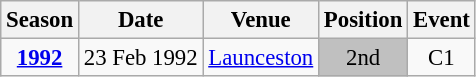<table class="wikitable" style="text-align:center; font-size:95%;">
<tr>
<th>Season</th>
<th>Date</th>
<th>Venue</th>
<th>Position</th>
<th>Event</th>
</tr>
<tr>
<td><strong><a href='#'>1992</a></strong></td>
<td align=right>23 Feb 1992</td>
<td align=left><a href='#'>Launceston</a></td>
<td bgcolor=silver>2nd</td>
<td>C1</td>
</tr>
</table>
